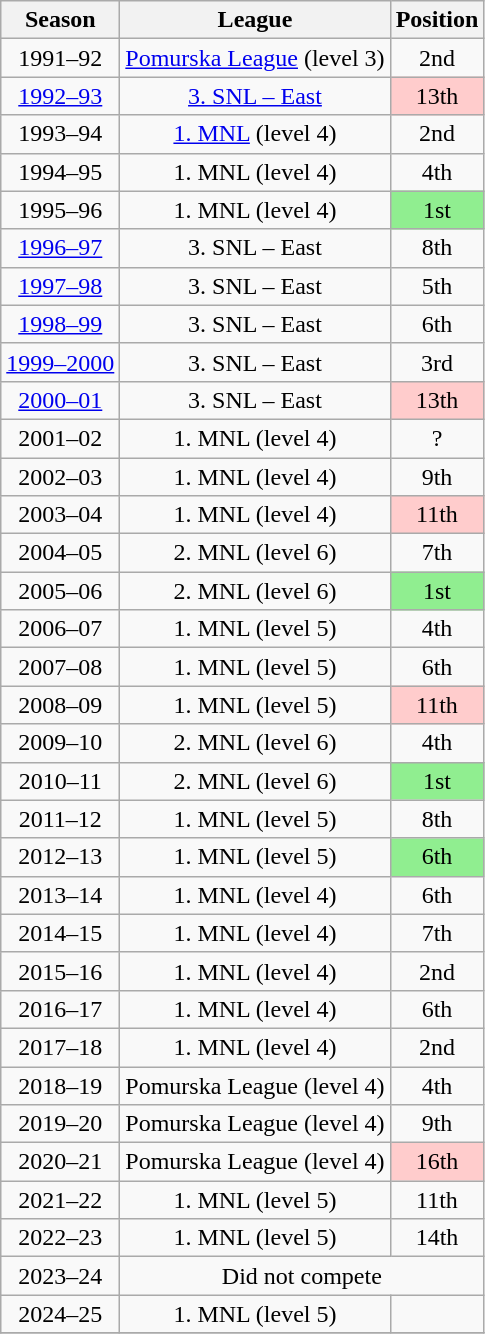<table class="wikitable" style="text-align: center">
<tr>
<th>Season</th>
<th>League</th>
<th>Position</th>
</tr>
<tr>
<td>1991–92</td>
<td><a href='#'>Pomurska League</a> (level 3)</td>
<td>2nd</td>
</tr>
<tr>
<td><a href='#'>1992–93</a></td>
<td><a href='#'>3. SNL – East</a></td>
<td style="background: #FFCCCC;">13th</td>
</tr>
<tr>
<td>1993–94</td>
<td><a href='#'>1. MNL</a> (level 4)</td>
<td>2nd</td>
</tr>
<tr>
<td>1994–95</td>
<td>1. MNL (level 4)</td>
<td>4th</td>
</tr>
<tr>
<td>1995–96</td>
<td>1. MNL (level 4)</td>
<td style="background: #90EE90;">1st</td>
</tr>
<tr>
<td><a href='#'>1996–97</a></td>
<td>3. SNL – East</td>
<td>8th</td>
</tr>
<tr>
<td><a href='#'>1997–98</a></td>
<td>3. SNL – East</td>
<td>5th</td>
</tr>
<tr>
<td><a href='#'>1998–99</a></td>
<td>3. SNL – East</td>
<td>6th</td>
</tr>
<tr>
<td><a href='#'>1999–2000</a></td>
<td>3. SNL – East</td>
<td>3rd</td>
</tr>
<tr>
<td><a href='#'>2000–01</a></td>
<td>3. SNL – East</td>
<td style="background: #FFCCCC;">13th</td>
</tr>
<tr>
<td>2001–02</td>
<td>1. MNL (level 4)</td>
<td>?</td>
</tr>
<tr>
<td>2002–03</td>
<td>1. MNL (level 4)</td>
<td>9th</td>
</tr>
<tr>
<td>2003–04</td>
<td>1. MNL (level 4)</td>
<td style="background: #FFCCCC;">11th</td>
</tr>
<tr>
<td>2004–05</td>
<td>2. MNL (level 6)</td>
<td>7th</td>
</tr>
<tr>
<td>2005–06</td>
<td>2. MNL (level 6)</td>
<td style="background: #90EE90;">1st</td>
</tr>
<tr>
<td>2006–07</td>
<td>1. MNL (level 5)</td>
<td>4th</td>
</tr>
<tr>
<td>2007–08</td>
<td>1. MNL (level 5)</td>
<td>6th</td>
</tr>
<tr>
<td>2008–09</td>
<td>1. MNL (level 5)</td>
<td style="background: #FFCCCC;">11th</td>
</tr>
<tr>
<td>2009–10</td>
<td>2. MNL (level 6)</td>
<td>4th</td>
</tr>
<tr>
<td>2010–11</td>
<td>2. MNL (level 6)</td>
<td style="background: #90EE90;">1st</td>
</tr>
<tr>
<td>2011–12</td>
<td>1. MNL (level 5)</td>
<td>8th</td>
</tr>
<tr>
<td>2012–13</td>
<td>1. MNL (level 5)</td>
<td style="background: #90EE90;">6th</td>
</tr>
<tr>
<td>2013–14</td>
<td>1. MNL (level 4)</td>
<td>6th</td>
</tr>
<tr>
<td>2014–15</td>
<td>1. MNL (level 4)</td>
<td>7th</td>
</tr>
<tr>
<td>2015–16</td>
<td>1. MNL (level 4)</td>
<td>2nd</td>
</tr>
<tr>
<td>2016–17</td>
<td>1. MNL (level 4)</td>
<td>6th</td>
</tr>
<tr>
<td>2017–18</td>
<td>1. MNL (level 4)</td>
<td>2nd</td>
</tr>
<tr>
<td>2018–19</td>
<td>Pomurska League (level 4)</td>
<td>4th</td>
</tr>
<tr>
<td>2019–20</td>
<td>Pomurska League (level 4)</td>
<td>9th</td>
</tr>
<tr>
<td>2020–21</td>
<td>Pomurska League (level 4)</td>
<td style="background: #FFCCCC;">16th</td>
</tr>
<tr>
<td>2021–22</td>
<td>1. MNL (level 5)</td>
<td>11th</td>
</tr>
<tr>
<td>2022–23</td>
<td>1. MNL (level 5)</td>
<td>14th</td>
</tr>
<tr>
<td>2023–24</td>
<td colspan="2">Did not compete</td>
</tr>
<tr>
<td>2024–25</td>
<td>1. MNL (level 5)</td>
<td></td>
</tr>
<tr>
</tr>
</table>
